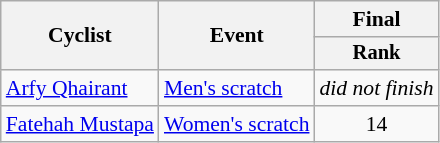<table class="wikitable" style="font-size:90%">
<tr>
<th rowspan=2>Cyclist</th>
<th rowspan=2>Event</th>
<th>Final</th>
</tr>
<tr style="font-size:95%">
<th>Rank</th>
</tr>
<tr align=center>
<td align=left><a href='#'>Arfy Qhairant</a></td>
<td align=left><a href='#'>Men's scratch</a></td>
<td><em>did not finish</em></td>
</tr>
<tr align=center>
<td align=left><a href='#'>Fatehah Mustapa</a></td>
<td align=left><a href='#'>Women's scratch</a></td>
<td>14</td>
</tr>
</table>
